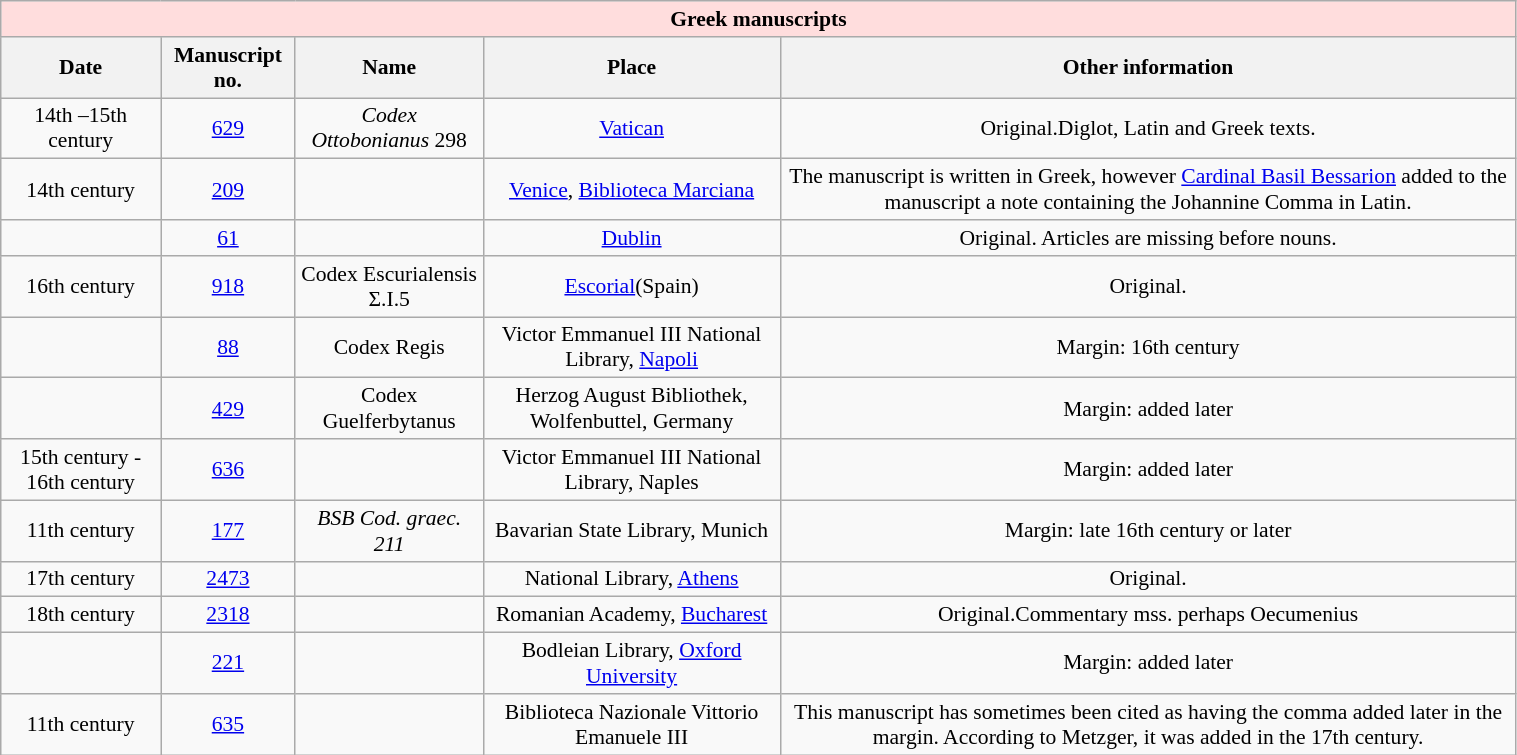<table class="wikitable sortable" style="width:80%; font-size:90%; border:1px; text-align:center">
<tr>
<th colspan="5" style="background-color:#ffdddd;">Greek manuscripts</th>
</tr>
<tr>
<th>Date</th>
<th>Manuscript no.</th>
<th>Name</th>
<th>Place</th>
<th>Other information</th>
</tr>
<tr>
<td>14th  –15th century</td>
<td><a href='#'>629</a></td>
<td><em>Codex Ottobonianus</em> 298</td>
<td><a href='#'>Vatican</a></td>
<td>Original.Diglot, Latin and Greek texts.</td>
</tr>
<tr>
<td>14th century</td>
<td><a href='#'>209</a></td>
<td></td>
<td><a href='#'>Venice</a>, <a href='#'>Biblioteca Marciana</a></td>
<td>The manuscript is written in Greek, however <a href='#'>Cardinal Basil Bessarion</a> added to the manuscript a note containing the Johannine Comma in Latin.</td>
</tr>
<tr>
<td data-sort-value=15.5th century></td>
<td><a href='#'>61</a></td>
<td></td>
<td><a href='#'>Dublin</a></td>
<td>Original. Articles are missing before nouns.</td>
</tr>
<tr>
<td>16th century</td>
<td><a href='#'>918</a></td>
<td>Codex Escurialensis Σ.I.5</td>
<td><a href='#'>Escorial</a>(Spain)</td>
<td>Original.</td>
</tr>
<tr>
<td data-sort-value=12th century></td>
<td><a href='#'>88</a></td>
<td>Codex Regis</td>
<td>Victor Emmanuel III National Library, <a href='#'>Napoli</a></td>
<td>Margin: 16th century</td>
</tr>
<tr>
<td data-sort-value=14th century></td>
<td><a href='#'>429</a></td>
<td>Codex Guelferbytanus</td>
<td>Herzog August Bibliothek, Wolfenbuttel, Germany</td>
<td>Margin: added later</td>
</tr>
<tr>
<td>15th century - 16th century</td>
<td><a href='#'>636</a></td>
<td></td>
<td>Victor Emmanuel III National Library, Naples</td>
<td>Margin: added later</td>
</tr>
<tr>
<td>11th century</td>
<td><a href='#'>177</a></td>
<td><em>BSB Cod. graec. 211</em></td>
<td>Bavarian State Library, Munich</td>
<td>Margin: late 16th century or later</td>
</tr>
<tr>
<td>17th century</td>
<td><a href='#'>2473</a></td>
<td></td>
<td>National Library, <a href='#'>Athens</a></td>
<td>Original.</td>
</tr>
<tr>
<td>18th century</td>
<td><a href='#'>2318</a></td>
<td></td>
<td>Romanian Academy, <a href='#'>Bucharest</a></td>
<td>Original.Commentary mss. perhaps Oecumenius</td>
</tr>
<tr>
<td data-sort-value=10th century></td>
<td><a href='#'>221</a></td>
<td></td>
<td>Bodleian Library, <a href='#'>Oxford University</a></td>
<td>Margin: added later</td>
</tr>
<tr>
<td>11th century</td>
<td><a href='#'>635</a></td>
<td></td>
<td>Biblioteca Nazionale Vittorio Emanuele III</td>
<td>This manuscript has sometimes been cited as having the comma added later in the margin. According to Metzger, it was added in the 17th century.</td>
</tr>
<tr>
</tr>
</table>
